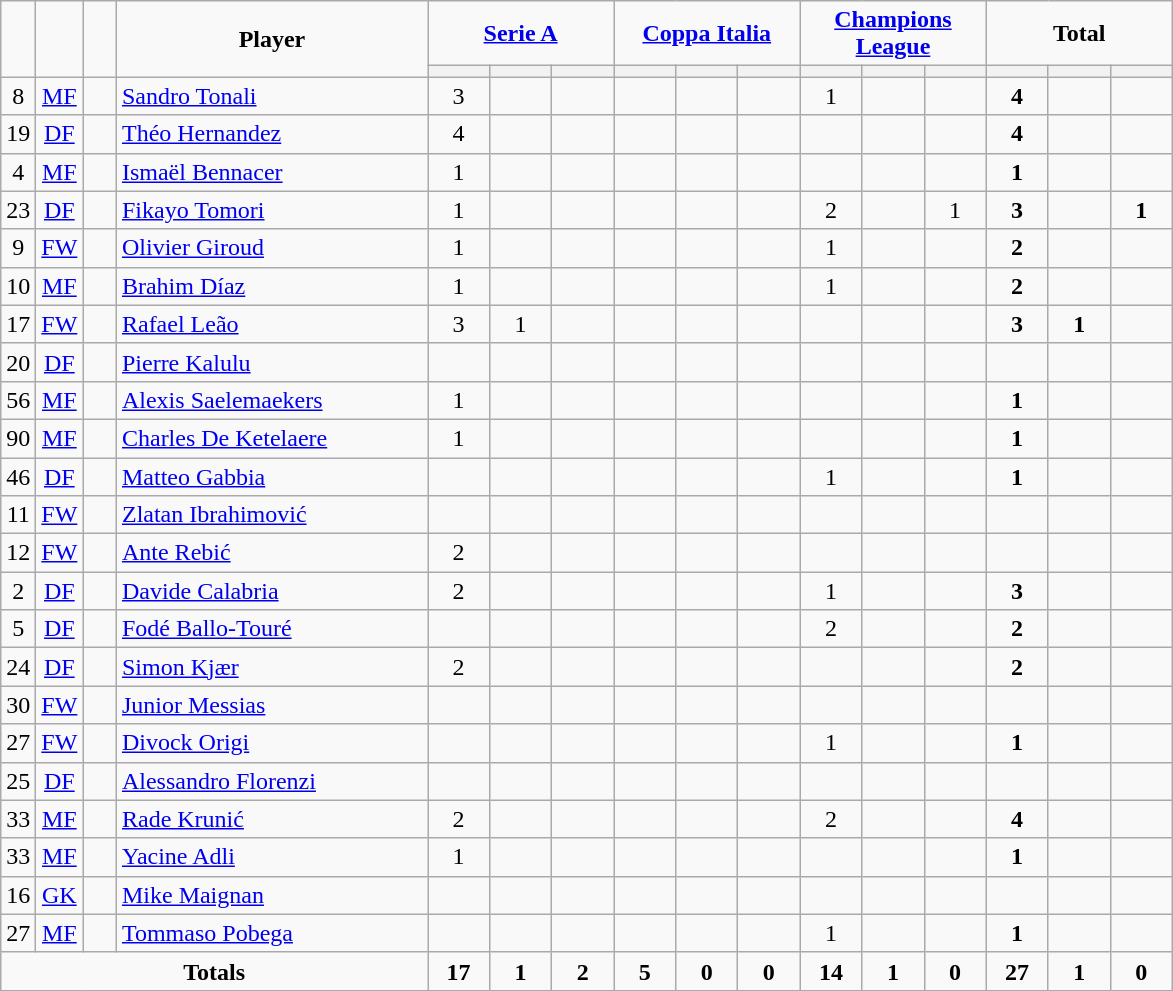<table class="wikitable" style="text-align:center;">
<tr>
<td rowspan="2" ! style="width:15px;"><strong></strong></td>
<td rowspan="2" ! style="width:15px;"><strong></strong></td>
<td rowspan="2" ! style="width:15px;"><strong></strong></td>
<td rowspan="2" ! style="width:200px;"><strong>Player</strong></td>
<td colspan="3"><strong><a href='#'>Serie A</a></strong></td>
<td colspan="3"><strong><a href='#'>Coppa Italia</a></strong></td>
<td colspan="3"><strong><a href='#'>Champions League</a></strong></td>
<td colspan="3"><strong>Total</strong></td>
</tr>
<tr>
<th style="width:34px;" background:#fe9;"></th>
<th style="width:34px;" background:#fe9;"></th>
<th style="width:34px;" background:#ff8888;"></th>
<th style="width:34px;" background:#fe9;"></th>
<th style="width:34px;" background:#fe9;"></th>
<th style="width:34px;" background:#ff8888;"></th>
<th style="width:34px;" background:#fe9;"></th>
<th style="width:34px;" background:#fe9;"></th>
<th style="width:34px;" background:#ff8888;"></th>
<th style="width:34px;" background:#fe9;"></th>
<th style="width:34px;" background:#fe9;"></th>
<th style="width:34px;" background:#ff8888;"></th>
</tr>
<tr>
<td>8</td>
<td><a href='#'>MF</a></td>
<td></td>
<td align=left><a href='#'>Sandro Tonali</a></td>
<td>3</td>
<td></td>
<td></td>
<td></td>
<td></td>
<td></td>
<td>1</td>
<td></td>
<td></td>
<td><strong>4</strong></td>
<td></td>
<td></td>
</tr>
<tr>
<td>19</td>
<td><a href='#'>DF</a></td>
<td></td>
<td align=left><a href='#'>Théo Hernandez</a></td>
<td>4</td>
<td></td>
<td></td>
<td></td>
<td></td>
<td></td>
<td></td>
<td></td>
<td></td>
<td><strong>4</strong></td>
<td></td>
<td></td>
</tr>
<tr>
<td>4</td>
<td><a href='#'>MF</a></td>
<td></td>
<td align=left><a href='#'>Ismaël Bennacer</a></td>
<td>1</td>
<td></td>
<td></td>
<td></td>
<td></td>
<td></td>
<td></td>
<td></td>
<td></td>
<td><strong>1</strong></td>
<td></td>
<td></td>
</tr>
<tr>
<td>23</td>
<td><a href='#'>DF</a></td>
<td></td>
<td align=left><a href='#'>Fikayo Tomori</a></td>
<td>1</td>
<td></td>
<td></td>
<td></td>
<td></td>
<td></td>
<td>2</td>
<td></td>
<td>1</td>
<td><strong>3</strong></td>
<td></td>
<td><strong>1</strong></td>
</tr>
<tr>
<td>9</td>
<td><a href='#'>FW</a></td>
<td></td>
<td align=left><a href='#'>Olivier Giroud</a></td>
<td>1</td>
<td></td>
<td></td>
<td></td>
<td></td>
<td></td>
<td>1</td>
<td></td>
<td></td>
<td><strong>2</strong></td>
<td></td>
<td></td>
</tr>
<tr>
<td>10</td>
<td><a href='#'>MF</a></td>
<td></td>
<td align=left><a href='#'>Brahim Díaz</a></td>
<td>1</td>
<td></td>
<td></td>
<td></td>
<td></td>
<td></td>
<td>1</td>
<td></td>
<td></td>
<td><strong>2</strong></td>
<td></td>
<td></td>
</tr>
<tr>
<td>17</td>
<td><a href='#'>FW</a></td>
<td></td>
<td align=left><a href='#'>Rafael Leão</a></td>
<td>3</td>
<td>1</td>
<td></td>
<td></td>
<td></td>
<td></td>
<td></td>
<td></td>
<td></td>
<td><strong>3</strong></td>
<td><strong>1</strong></td>
<td></td>
</tr>
<tr>
<td>20</td>
<td><a href='#'>DF</a></td>
<td></td>
<td align=left><a href='#'>Pierre Kalulu</a></td>
<td></td>
<td></td>
<td></td>
<td></td>
<td></td>
<td></td>
<td></td>
<td></td>
<td></td>
<td></td>
<td></td>
<td></td>
</tr>
<tr>
<td>56</td>
<td><a href='#'>MF</a></td>
<td></td>
<td align=left><a href='#'>Alexis Saelemaekers</a></td>
<td>1</td>
<td></td>
<td></td>
<td></td>
<td></td>
<td></td>
<td></td>
<td></td>
<td></td>
<td><strong>1</strong></td>
<td></td>
<td></td>
</tr>
<tr>
<td>90</td>
<td><a href='#'>MF</a></td>
<td></td>
<td align=left><a href='#'>Charles De Ketelaere</a></td>
<td>1</td>
<td></td>
<td></td>
<td></td>
<td></td>
<td></td>
<td></td>
<td></td>
<td></td>
<td><strong>1</strong></td>
<td></td>
<td></td>
</tr>
<tr>
<td>46</td>
<td><a href='#'>DF</a></td>
<td></td>
<td align=left><a href='#'>Matteo Gabbia</a></td>
<td></td>
<td></td>
<td></td>
<td></td>
<td></td>
<td></td>
<td>1</td>
<td></td>
<td></td>
<td><strong>1</strong></td>
<td></td>
<td></td>
</tr>
<tr>
<td>11</td>
<td><a href='#'>FW</a></td>
<td></td>
<td align=left><a href='#'>Zlatan Ibrahimović</a></td>
<td></td>
<td></td>
<td></td>
<td></td>
<td></td>
<td></td>
<td></td>
<td></td>
<td></td>
<td></td>
<td></td>
<td></td>
</tr>
<tr>
<td>12</td>
<td><a href='#'>FW</a></td>
<td></td>
<td align=left><a href='#'>Ante Rebić</a></td>
<td>2</td>
<td></td>
<td></td>
<td></td>
<td></td>
<td></td>
<td></td>
<td></td>
<td></td>
<td></td>
<td></td>
<td></td>
</tr>
<tr>
<td>2</td>
<td><a href='#'>DF</a></td>
<td></td>
<td align=left><a href='#'>Davide Calabria</a></td>
<td>2</td>
<td></td>
<td></td>
<td></td>
<td></td>
<td></td>
<td>1</td>
<td></td>
<td></td>
<td><strong>3</strong></td>
<td></td>
<td></td>
</tr>
<tr>
<td>5</td>
<td><a href='#'>DF</a></td>
<td></td>
<td align=left><a href='#'>Fodé Ballo-Touré</a></td>
<td></td>
<td></td>
<td></td>
<td></td>
<td></td>
<td></td>
<td>2</td>
<td></td>
<td></td>
<td><strong>2</strong></td>
<td></td>
<td></td>
</tr>
<tr>
<td>24</td>
<td><a href='#'>DF</a></td>
<td></td>
<td align=left><a href='#'>Simon Kjær</a></td>
<td>2</td>
<td></td>
<td></td>
<td></td>
<td></td>
<td></td>
<td></td>
<td></td>
<td></td>
<td><strong>2</strong></td>
<td></td>
<td></td>
</tr>
<tr>
<td>30</td>
<td><a href='#'>FW</a></td>
<td></td>
<td align=left><a href='#'>Junior Messias</a></td>
<td></td>
<td></td>
<td></td>
<td></td>
<td></td>
<td></td>
<td></td>
<td></td>
<td></td>
<td></td>
<td></td>
<td></td>
</tr>
<tr>
<td>27</td>
<td><a href='#'>FW</a></td>
<td></td>
<td align=left><a href='#'>Divock Origi</a></td>
<td></td>
<td></td>
<td></td>
<td></td>
<td></td>
<td></td>
<td>1</td>
<td></td>
<td></td>
<td><strong>1</strong></td>
<td></td>
<td></td>
</tr>
<tr>
<td>25</td>
<td><a href='#'>DF</a></td>
<td></td>
<td align=left><a href='#'>Alessandro Florenzi</a></td>
<td></td>
<td></td>
<td></td>
<td></td>
<td></td>
<td></td>
<td></td>
<td></td>
<td></td>
<td></td>
<td></td>
<td></td>
</tr>
<tr>
<td>33</td>
<td><a href='#'>MF</a></td>
<td></td>
<td align=left><a href='#'>Rade Krunić</a></td>
<td>2</td>
<td></td>
<td></td>
<td></td>
<td></td>
<td></td>
<td>2</td>
<td></td>
<td></td>
<td><strong>4</strong></td>
<td></td>
<td></td>
</tr>
<tr>
<td>33</td>
<td><a href='#'>MF</a></td>
<td></td>
<td align=left><a href='#'>Yacine Adli</a></td>
<td>1</td>
<td></td>
<td></td>
<td></td>
<td></td>
<td></td>
<td></td>
<td></td>
<td></td>
<td><strong>1</strong></td>
<td></td>
<td></td>
</tr>
<tr>
<td>16</td>
<td><a href='#'>GK</a></td>
<td></td>
<td align=left><a href='#'>Mike Maignan</a></td>
<td></td>
<td></td>
<td></td>
<td></td>
<td></td>
<td></td>
<td></td>
<td></td>
<td></td>
<td></td>
<td></td>
<td></td>
</tr>
<tr>
<td>27</td>
<td><a href='#'>MF</a></td>
<td></td>
<td align=left><a href='#'>Tommaso Pobega</a></td>
<td></td>
<td></td>
<td></td>
<td></td>
<td></td>
<td></td>
<td>1</td>
<td></td>
<td></td>
<td><strong>1</strong></td>
<td></td>
<td></td>
</tr>
<tr>
<td colspan=4><strong>Totals</strong></td>
<td><strong>17</strong></td>
<td><strong>1</strong></td>
<td><strong>2</strong></td>
<td><strong>5</strong></td>
<td><strong>0</strong></td>
<td><strong>0</strong></td>
<td><strong>14</strong></td>
<td><strong>1</strong></td>
<td><strong>0</strong></td>
<td><strong>27</strong></td>
<td><strong>1</strong></td>
<td><strong>0</strong></td>
</tr>
</table>
